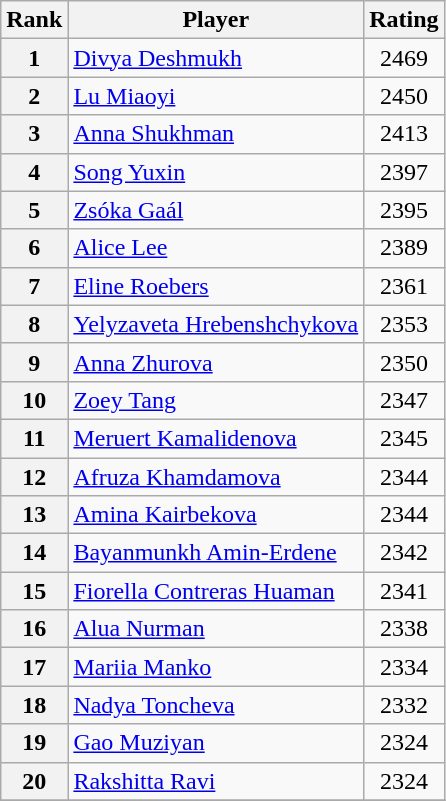<table class="wikitable">
<tr>
<th>Rank</th>
<th>Player</th>
<th>Rating</th>
</tr>
<tr>
<th>1</th>
<td> <a href='#'>Divya Deshmukh</a></td>
<td style='text-align:center'>2469</td>
</tr>
<tr>
<th>2</th>
<td> <a href='#'>Lu Miaoyi</a></td>
<td style='text-align:center'>2450</td>
</tr>
<tr>
<th>3</th>
<td> <a href='#'>Anna Shukhman</a></td>
<td style='text-align:center'>2413</td>
</tr>
<tr>
<th>4</th>
<td> <a href='#'>Song Yuxin</a></td>
<td style='text-align:center'>2397</td>
</tr>
<tr>
<th>5</th>
<td> <a href='#'>Zsóka Gaál</a></td>
<td style='text-align:center'>2395</td>
</tr>
<tr>
<th>6</th>
<td> <a href='#'>Alice Lee</a></td>
<td style='text-align:center'>2389</td>
</tr>
<tr>
<th>7</th>
<td> <a href='#'>Eline Roebers</a></td>
<td style='text-align:center'>2361</td>
</tr>
<tr>
<th>8</th>
<td> <a href='#'>Yelyzaveta Hrebenshchykova</a></td>
<td style='text-align:center'>2353</td>
</tr>
<tr>
<th>9</th>
<td> <a href='#'>Anna Zhurova</a></td>
<td style='text-align:center'>2350</td>
</tr>
<tr>
<th>10</th>
<td> <a href='#'>Zoey Tang</a></td>
<td style='text-align:center'>2347</td>
</tr>
<tr>
<th>11</th>
<td> <a href='#'>Meruert Kamalidenova</a></td>
<td style='text-align:center'>2345</td>
</tr>
<tr>
<th>12</th>
<td> <a href='#'>Afruza Khamdamova</a></td>
<td style='text-align:center'>2344</td>
</tr>
<tr>
<th>13</th>
<td> <a href='#'>Amina Kairbekova</a></td>
<td style='text-align:center'>2344</td>
</tr>
<tr>
<th>14</th>
<td> <a href='#'>Bayanmunkh Amin-Erdene</a></td>
<td style='text-align:center'>2342</td>
</tr>
<tr>
<th>15</th>
<td> <a href='#'>Fiorella Contreras Huaman</a></td>
<td style='text-align:center'>2341</td>
</tr>
<tr>
<th>16</th>
<td> <a href='#'>Alua Nurman</a></td>
<td style='text-align:center'>2338</td>
</tr>
<tr>
<th>17</th>
<td> <a href='#'>Mariia Manko</a></td>
<td style='text-align:center'>2334</td>
</tr>
<tr>
<th>18</th>
<td> <a href='#'>Nadya Toncheva</a></td>
<td style='text-align:center'>2332</td>
</tr>
<tr>
<th>19</th>
<td> <a href='#'>Gao Muziyan</a></td>
<td style='text-align:center'>2324</td>
</tr>
<tr>
<th>20</th>
<td> <a href='#'>Rakshitta Ravi</a></td>
<td style='text-align:center'>2324</td>
</tr>
<tr>
</tr>
</table>
